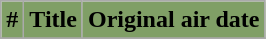<table class="wikitable plainrowheaders">
<tr>
<th style="background-color: #809F66; color: #000000;">#</th>
<th style="background-color: #809F66; color: #000000;">Title</th>
<th style="background-color: #809F66; color: #000000;">Original air date</th>
</tr>
<tr>
</tr>
</table>
